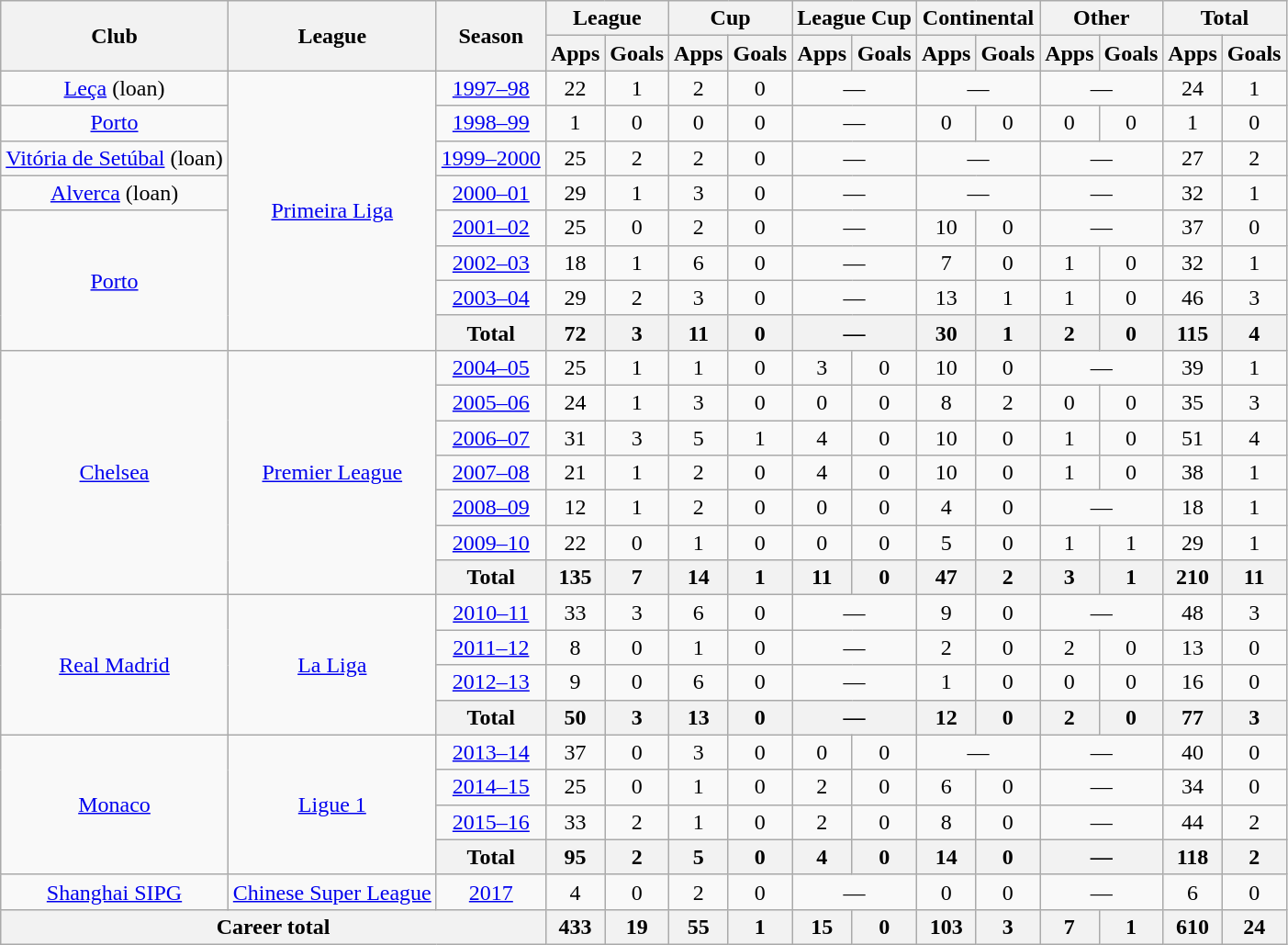<table class="wikitable" style="text-align: center">
<tr>
<th rowspan="2">Club</th>
<th rowspan="2">League</th>
<th rowspan="2">Season</th>
<th colspan="2">League</th>
<th colspan="2">Cup</th>
<th colspan="2">League Cup</th>
<th colspan="2">Continental</th>
<th colspan="2">Other</th>
<th colspan="2">Total</th>
</tr>
<tr>
<th>Apps</th>
<th>Goals</th>
<th>Apps</th>
<th>Goals</th>
<th>Apps</th>
<th>Goals</th>
<th>Apps</th>
<th>Goals</th>
<th>Apps</th>
<th>Goals</th>
<th>Apps</th>
<th>Goals</th>
</tr>
<tr>
<td valign="center"><a href='#'>Leça</a> (loan)</td>
<td rowspan="8"><a href='#'>Primeira Liga</a></td>
<td><a href='#'>1997–98</a></td>
<td>22</td>
<td>1</td>
<td>2</td>
<td>0</td>
<td colspan="2">—</td>
<td colspan="2">—</td>
<td colspan="2">—</td>
<td>24</td>
<td>1</td>
</tr>
<tr>
<td valign="center"><a href='#'>Porto</a></td>
<td><a href='#'>1998–99</a></td>
<td>1</td>
<td>0</td>
<td>0</td>
<td>0</td>
<td colspan="2">—</td>
<td>0</td>
<td>0</td>
<td>0</td>
<td>0</td>
<td>1</td>
<td>0</td>
</tr>
<tr>
<td valign="center"><a href='#'>Vitória de Setúbal</a> (loan)</td>
<td><a href='#'>1999–2000</a></td>
<td>25</td>
<td>2</td>
<td>2</td>
<td>0</td>
<td colspan="2">—</td>
<td colspan="2">—</td>
<td colspan="2">—</td>
<td>27</td>
<td>2</td>
</tr>
<tr>
<td valign="center"><a href='#'>Alverca</a> (loan)</td>
<td><a href='#'>2000–01</a></td>
<td>29</td>
<td>1</td>
<td>3</td>
<td>0</td>
<td colspan="2">—</td>
<td colspan="2">—</td>
<td colspan="2">—</td>
<td>32</td>
<td>1</td>
</tr>
<tr>
<td rowspan="4" valign="center"><a href='#'>Porto</a></td>
<td><a href='#'>2001–02</a></td>
<td>25</td>
<td>0</td>
<td>2</td>
<td>0</td>
<td colspan="2">—</td>
<td>10</td>
<td>0</td>
<td colspan="2">—</td>
<td>37</td>
<td>0</td>
</tr>
<tr>
<td><a href='#'>2002–03</a></td>
<td>18</td>
<td>1</td>
<td>6</td>
<td>0</td>
<td colspan="2">—</td>
<td>7</td>
<td>0</td>
<td>1</td>
<td>0</td>
<td>32</td>
<td>1</td>
</tr>
<tr>
<td><a href='#'>2003–04</a></td>
<td>29</td>
<td>2</td>
<td>3</td>
<td>0</td>
<td colspan="2">—</td>
<td>13</td>
<td>1</td>
<td>1</td>
<td>0</td>
<td>46</td>
<td>3</td>
</tr>
<tr>
<th>Total</th>
<th>72</th>
<th>3</th>
<th>11</th>
<th>0</th>
<th colspan="2">—</th>
<th>30</th>
<th>1</th>
<th>2</th>
<th>0</th>
<th>115</th>
<th>4</th>
</tr>
<tr>
<td rowspan="7" valign="center"><a href='#'>Chelsea</a></td>
<td rowspan="7"><a href='#'>Premier League</a></td>
<td><a href='#'>2004–05</a></td>
<td>25</td>
<td>1</td>
<td>1</td>
<td>0</td>
<td>3</td>
<td>0</td>
<td>10</td>
<td>0</td>
<td colspan="2">—</td>
<td>39</td>
<td>1</td>
</tr>
<tr>
<td><a href='#'>2005–06</a></td>
<td>24</td>
<td>1</td>
<td>3</td>
<td>0</td>
<td>0</td>
<td>0</td>
<td>8</td>
<td>2</td>
<td>0</td>
<td>0</td>
<td>35</td>
<td>3</td>
</tr>
<tr>
<td><a href='#'>2006–07</a></td>
<td>31</td>
<td>3</td>
<td>5</td>
<td>1</td>
<td>4</td>
<td>0</td>
<td>10</td>
<td>0</td>
<td>1</td>
<td>0</td>
<td>51</td>
<td>4</td>
</tr>
<tr>
<td><a href='#'>2007–08</a></td>
<td>21</td>
<td>1</td>
<td>2</td>
<td>0</td>
<td>4</td>
<td>0</td>
<td>10</td>
<td>0</td>
<td>1</td>
<td>0</td>
<td>38</td>
<td>1</td>
</tr>
<tr>
<td><a href='#'>2008–09</a></td>
<td>12</td>
<td>1</td>
<td>2</td>
<td>0</td>
<td>0</td>
<td>0</td>
<td>4</td>
<td>0</td>
<td colspan="2">—</td>
<td>18</td>
<td>1</td>
</tr>
<tr>
<td><a href='#'>2009–10</a></td>
<td>22</td>
<td>0</td>
<td>1</td>
<td>0</td>
<td>0</td>
<td>0</td>
<td>5</td>
<td>0</td>
<td>1</td>
<td>1</td>
<td>29</td>
<td>1</td>
</tr>
<tr>
<th>Total</th>
<th>135</th>
<th>7</th>
<th>14</th>
<th>1</th>
<th>11</th>
<th>0</th>
<th>47</th>
<th>2</th>
<th>3</th>
<th>1</th>
<th>210</th>
<th>11</th>
</tr>
<tr>
<td rowspan="4" valign="center"><a href='#'>Real Madrid</a></td>
<td rowspan="4"><a href='#'>La Liga</a></td>
<td><a href='#'>2010–11</a></td>
<td>33</td>
<td>3</td>
<td>6</td>
<td>0</td>
<td colspan="2">—</td>
<td>9</td>
<td>0</td>
<td colspan="2">—</td>
<td>48</td>
<td>3</td>
</tr>
<tr>
<td><a href='#'>2011–12</a></td>
<td>8</td>
<td>0</td>
<td>1</td>
<td>0</td>
<td colspan="2">—</td>
<td>2</td>
<td>0</td>
<td>2</td>
<td>0</td>
<td>13</td>
<td>0</td>
</tr>
<tr>
<td><a href='#'>2012–13</a></td>
<td>9</td>
<td>0</td>
<td>6</td>
<td>0</td>
<td colspan="2">—</td>
<td>1</td>
<td>0</td>
<td>0</td>
<td>0</td>
<td>16</td>
<td>0</td>
</tr>
<tr>
<th colspan=1>Total</th>
<th>50</th>
<th>3</th>
<th>13</th>
<th>0</th>
<th colspan="2">—</th>
<th>12</th>
<th>0</th>
<th>2</th>
<th>0</th>
<th>77</th>
<th>3</th>
</tr>
<tr>
<td rowspan="4" valign="center"><a href='#'>Monaco</a></td>
<td rowspan="4"><a href='#'>Ligue 1</a></td>
<td><a href='#'>2013–14</a></td>
<td>37</td>
<td>0</td>
<td>3</td>
<td>0</td>
<td>0</td>
<td>0</td>
<td colspan="2">—</td>
<td colspan="2">—</td>
<td>40</td>
<td>0</td>
</tr>
<tr>
<td><a href='#'>2014–15</a></td>
<td>25</td>
<td>0</td>
<td>1</td>
<td>0</td>
<td>2</td>
<td>0</td>
<td>6</td>
<td>0</td>
<td colspan="2">—</td>
<td>34</td>
<td>0</td>
</tr>
<tr>
<td><a href='#'>2015–16</a></td>
<td>33</td>
<td>2</td>
<td>1</td>
<td>0</td>
<td>2</td>
<td>0</td>
<td>8</td>
<td>0</td>
<td colspan="2">—</td>
<td>44</td>
<td>2</td>
</tr>
<tr>
<th colspan=1>Total</th>
<th>95</th>
<th>2</th>
<th>5</th>
<th>0</th>
<th>4</th>
<th>0</th>
<th>14</th>
<th>0</th>
<th colspan="2">—</th>
<th>118</th>
<th>2</th>
</tr>
<tr>
<td><a href='#'>Shanghai SIPG</a></td>
<td><a href='#'>Chinese Super League</a></td>
<td><a href='#'>2017</a></td>
<td>4</td>
<td>0</td>
<td>2</td>
<td>0</td>
<td colspan="2">—</td>
<td>0</td>
<td>0</td>
<td colspan="2">—</td>
<td>6</td>
<td>0</td>
</tr>
<tr>
<th colspan=3>Career total</th>
<th>433</th>
<th>19</th>
<th>55</th>
<th>1</th>
<th>15</th>
<th>0</th>
<th>103</th>
<th>3</th>
<th>7</th>
<th>1</th>
<th>610</th>
<th>24</th>
</tr>
</table>
